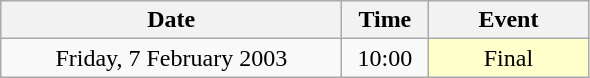<table class = "wikitable" style="text-align:center;">
<tr>
<th width=220>Date</th>
<th width=50>Time</th>
<th width=100>Event</th>
</tr>
<tr>
<td>Friday, 7 February 2003</td>
<td>10:00</td>
<td bgcolor=ffffcc>Final</td>
</tr>
</table>
